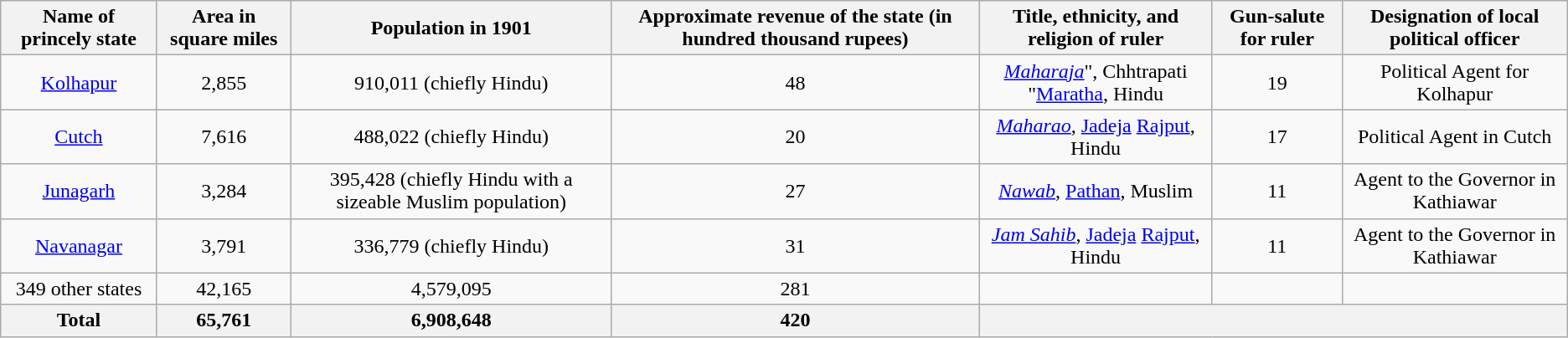<table class="wikitable">
<tr>
<th>Name of princely state</th>
<th>Area in square miles</th>
<th>Population in 1901</th>
<th>Approximate revenue of the state (in hundred thousand rupees)</th>
<th>Title, ethnicity, and religion of ruler</th>
<th>Gun-salute for ruler</th>
<th>Designation of local political officer</th>
</tr>
<tr>
<td align="center"><a href='#'>Kolhapur</a></td>
<td align="center">2,855</td>
<td align="center">910,011 (chiefly Hindu)</td>
<td align="center">48</td>
<td align="center"><em><a href='#'>Maharaja</a></em>", Chhtrapati "<a href='#'>Maratha</a>, Hindu</td>
<td align="center">19</td>
<td align="center">Political Agent for Kolhapur</td>
</tr>
<tr>
<td align="center"><a href='#'>Cutch</a></td>
<td align="center">7,616</td>
<td align="center">488,022 (chiefly Hindu)</td>
<td align="center">20</td>
<td align="center"><em><a href='#'>Maharao</a></em>, <a href='#'>Jadeja</a> <a href='#'>Rajput</a>, Hindu</td>
<td align="center">17</td>
<td align="center">Political Agent in Cutch</td>
</tr>
<tr>
<td align="center"><a href='#'>Junagarh</a></td>
<td align="center">3,284</td>
<td align="center">395,428 (chiefly Hindu with a sizeable Muslim population)</td>
<td align="center">27</td>
<td align="center"><em><a href='#'>Nawab</a></em>, <a href='#'>Pathan</a>, Muslim</td>
<td align="center">11</td>
<td align="center">Agent to the Governor in Kathiawar</td>
</tr>
<tr>
<td align="center"><a href='#'>Navanagar</a></td>
<td align="center">3,791</td>
<td align="center">336,779 (chiefly Hindu)</td>
<td align="center">31</td>
<td align="center"><em><a href='#'>Jam Sahib</a></em>, <a href='#'>Jadeja</a> <a href='#'>Rajput</a>, Hindu</td>
<td align="center">11</td>
<td align="center">Agent to the Governor in Kathiawar</td>
</tr>
<tr>
<td align="center">349 other states</td>
<td align="center">42,165</td>
<td align="center">4,579,095</td>
<td align="center">281</td>
<td align="center"></td>
<td align="center"></td>
<td align="center"></td>
</tr>
<tr>
<th>Total</th>
<th>65,761</th>
<th>6,908,648</th>
<th>420</th>
<th colspan="3"></th>
</tr>
</table>
